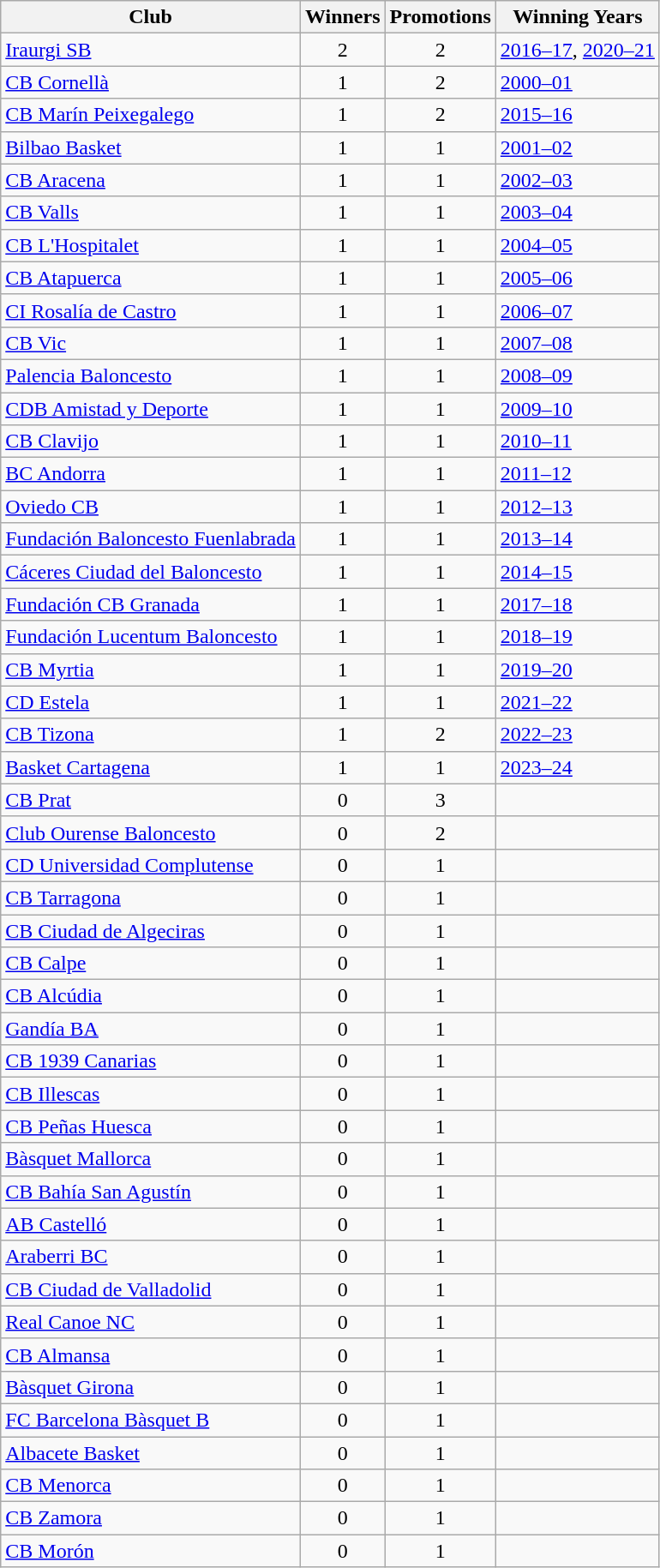<table class="wikitable">
<tr>
<th>Club</th>
<th>Winners</th>
<th>Promotions</th>
<th>Winning Years</th>
</tr>
<tr>
<td><a href='#'>Iraurgi SB</a></td>
<td style="text-align:center;">2</td>
<td style="text-align:center;">2</td>
<td><a href='#'>2016–17</a>, <a href='#'>2020–21</a></td>
</tr>
<tr>
<td><a href='#'>CB Cornellà</a></td>
<td style="text-align:center;">1</td>
<td style="text-align:center;">2</td>
<td><a href='#'>2000–01</a></td>
</tr>
<tr>
<td><a href='#'>CB Marín Peixegalego</a></td>
<td style="text-align:center;">1</td>
<td style="text-align:center;">2</td>
<td><a href='#'>2015–16</a></td>
</tr>
<tr>
<td><a href='#'>Bilbao Basket</a></td>
<td style="text-align:center;">1</td>
<td style="text-align:center;">1</td>
<td><a href='#'>2001–02</a></td>
</tr>
<tr>
<td><a href='#'>CB Aracena</a></td>
<td style="text-align:center;">1</td>
<td style="text-align:center;">1</td>
<td><a href='#'>2002–03</a></td>
</tr>
<tr>
<td><a href='#'>CB Valls</a></td>
<td style="text-align:center;">1</td>
<td style="text-align:center;">1</td>
<td><a href='#'>2003–04</a></td>
</tr>
<tr>
<td><a href='#'>CB L'Hospitalet</a></td>
<td style="text-align:center;">1</td>
<td style="text-align:center;">1</td>
<td><a href='#'>2004–05</a></td>
</tr>
<tr>
<td><a href='#'>CB Atapuerca</a></td>
<td style="text-align:center;">1</td>
<td style="text-align:center;">1</td>
<td><a href='#'>2005–06</a></td>
</tr>
<tr>
<td><a href='#'>CI Rosalía de Castro</a></td>
<td style="text-align:center;">1</td>
<td style="text-align:center;">1</td>
<td><a href='#'>2006–07</a></td>
</tr>
<tr>
<td><a href='#'>CB Vic</a></td>
<td style="text-align:center;">1</td>
<td style="text-align:center;">1</td>
<td><a href='#'>2007–08</a></td>
</tr>
<tr>
<td><a href='#'>Palencia Baloncesto</a></td>
<td style="text-align:center;">1</td>
<td style="text-align:center;">1</td>
<td><a href='#'>2008–09</a></td>
</tr>
<tr>
<td><a href='#'>CDB Amistad y Deporte</a></td>
<td style="text-align:center;">1</td>
<td style="text-align:center;">1</td>
<td><a href='#'>2009–10</a></td>
</tr>
<tr>
<td><a href='#'>CB Clavijo</a></td>
<td style="text-align:center;">1</td>
<td style="text-align:center;">1</td>
<td><a href='#'>2010–11</a></td>
</tr>
<tr>
<td><a href='#'>BC Andorra</a></td>
<td style="text-align:center;">1</td>
<td style="text-align:center;">1</td>
<td><a href='#'>2011–12</a></td>
</tr>
<tr>
<td><a href='#'>Oviedo CB</a></td>
<td style="text-align:center;">1</td>
<td style="text-align:center;">1</td>
<td><a href='#'>2012–13</a></td>
</tr>
<tr>
<td><a href='#'>Fundación Baloncesto Fuenlabrada</a></td>
<td style="text-align:center;">1</td>
<td style="text-align:center;">1</td>
<td><a href='#'>2013–14</a></td>
</tr>
<tr>
<td><a href='#'>Cáceres Ciudad del Baloncesto</a></td>
<td style="text-align:center;">1</td>
<td style="text-align:center;">1</td>
<td><a href='#'>2014–15</a></td>
</tr>
<tr>
<td><a href='#'>Fundación CB Granada</a></td>
<td style="text-align:center;">1</td>
<td style="text-align:center;">1</td>
<td><a href='#'>2017–18</a></td>
</tr>
<tr>
<td><a href='#'>Fundación Lucentum Baloncesto</a></td>
<td style="text-align:center;">1</td>
<td style="text-align:center;">1</td>
<td><a href='#'>2018–19</a></td>
</tr>
<tr>
<td><a href='#'>CB Myrtia</a></td>
<td style="text-align:center;">1</td>
<td style="text-align:center;">1</td>
<td><a href='#'>2019–20</a></td>
</tr>
<tr>
<td><a href='#'>CD Estela</a></td>
<td style="text-align:center;">1</td>
<td style="text-align:center;">1</td>
<td><a href='#'>2021–22</a></td>
</tr>
<tr>
<td><a href='#'>CB Tizona</a></td>
<td style="text-align:center;">1</td>
<td style="text-align:center;">2</td>
<td><a href='#'>2022–23</a></td>
</tr>
<tr>
<td><a href='#'>Basket Cartagena</a></td>
<td style="text-align:center;">1</td>
<td style="text-align:center;">1</td>
<td><a href='#'>2023–24</a></td>
</tr>
<tr>
<td><a href='#'>CB Prat</a></td>
<td style="text-align:center;">0</td>
<td style="text-align:center;">3</td>
<td></td>
</tr>
<tr>
<td><a href='#'>Club Ourense Baloncesto</a></td>
<td style="text-align:center;">0</td>
<td style="text-align:center;">2</td>
<td></td>
</tr>
<tr>
<td><a href='#'>CD Universidad Complutense</a></td>
<td style="text-align:center;">0</td>
<td style="text-align:center;">1</td>
<td></td>
</tr>
<tr>
<td><a href='#'>CB Tarragona</a></td>
<td style="text-align:center;">0</td>
<td style="text-align:center;">1</td>
<td></td>
</tr>
<tr>
<td><a href='#'>CB Ciudad de Algeciras</a></td>
<td style="text-align:center;">0</td>
<td style="text-align:center;">1</td>
<td></td>
</tr>
<tr>
<td><a href='#'>CB Calpe</a></td>
<td style="text-align:center;">0</td>
<td style="text-align:center;">1</td>
<td></td>
</tr>
<tr>
<td><a href='#'>CB Alcúdia</a></td>
<td style="text-align:center;">0</td>
<td style="text-align:center;">1</td>
<td></td>
</tr>
<tr>
<td><a href='#'>Gandía BA</a></td>
<td style="text-align:center;">0</td>
<td style="text-align:center;">1</td>
<td></td>
</tr>
<tr>
<td><a href='#'>CB 1939 Canarias</a></td>
<td style="text-align:center;">0</td>
<td style="text-align:center;">1</td>
<td></td>
</tr>
<tr>
<td><a href='#'>CB Illescas</a></td>
<td style="text-align:center;">0</td>
<td style="text-align:center;">1</td>
<td></td>
</tr>
<tr>
<td><a href='#'>CB Peñas Huesca</a></td>
<td style="text-align:center;">0</td>
<td style="text-align:center;">1</td>
<td></td>
</tr>
<tr>
<td><a href='#'>Bàsquet Mallorca</a></td>
<td style="text-align:center;">0</td>
<td style="text-align:center;">1</td>
<td></td>
</tr>
<tr>
<td><a href='#'>CB Bahía San Agustín</a></td>
<td style="text-align:center;">0</td>
<td style="text-align:center;">1</td>
<td></td>
</tr>
<tr>
<td><a href='#'>AB Castelló</a></td>
<td style="text-align:center;">0</td>
<td style="text-align:center;">1</td>
<td></td>
</tr>
<tr>
<td><a href='#'>Araberri BC</a></td>
<td style="text-align:center;">0</td>
<td style="text-align:center;">1</td>
<td></td>
</tr>
<tr>
<td><a href='#'>CB Ciudad de Valladolid</a></td>
<td style="text-align:center;">0</td>
<td style="text-align:center;">1</td>
<td></td>
</tr>
<tr>
<td><a href='#'>Real Canoe NC</a></td>
<td style="text-align:center;">0</td>
<td style="text-align:center;">1</td>
<td></td>
</tr>
<tr>
<td><a href='#'>CB Almansa</a></td>
<td style="text-align:center;">0</td>
<td style="text-align:center;">1</td>
<td></td>
</tr>
<tr>
<td><a href='#'>Bàsquet Girona</a></td>
<td style="text-align:center;">0</td>
<td style="text-align:center;">1</td>
<td></td>
</tr>
<tr>
<td><a href='#'>FC Barcelona Bàsquet B</a></td>
<td style="text-align:center;">0</td>
<td style="text-align:center;">1</td>
<td></td>
</tr>
<tr>
<td><a href='#'>Albacete Basket</a></td>
<td style="text-align:center;">0</td>
<td style="text-align:center;">1</td>
<td></td>
</tr>
<tr>
<td><a href='#'>CB Menorca</a></td>
<td style="text-align:center;">0</td>
<td style="text-align:center;">1</td>
<td></td>
</tr>
<tr>
<td><a href='#'>CB Zamora</a></td>
<td style="text-align:center;">0</td>
<td style="text-align:center;">1</td>
<td></td>
</tr>
<tr>
<td><a href='#'>CB Morón</a></td>
<td style="text-align:center;">0</td>
<td style="text-align:center;">1</td>
<td></td>
</tr>
</table>
